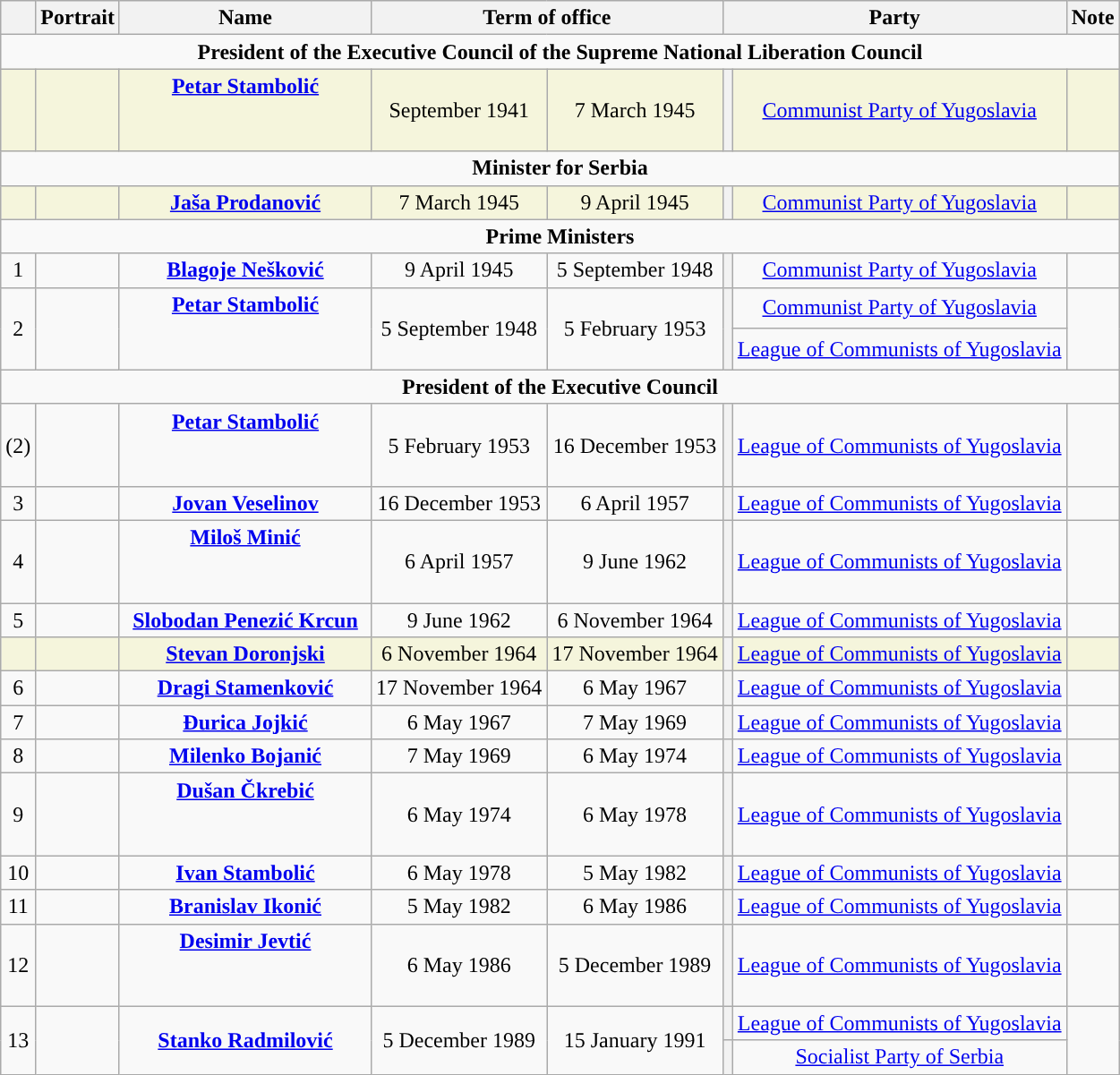<table class="wikitable" style="text-align:center;">
<tr>
<th></th>
<th>Portrait</th>
<th width="180px">Name<br></th>
<th colspan="2">Term of office</th>
<th colspan="2">Party</th>
<th>Note</th>
</tr>
<tr>
<td colspan="8"><strong>President of the Executive Council of the Supreme National Liberation Council</strong><br></td>
</tr>
<tr style="background:#F5F5DC;">
<td style=color:#ccc></td>
<td></td>
<td><strong><a href='#'>Petar Stambolić</a></strong><br><br><br></td>
<td>September 1941</td>
<td>7 March 1945</td>
<th style="background: "></th>
<td><a href='#'>Communist Party of Yugoslavia</a></td>
<td></td>
</tr>
<tr>
<td colspan="8"><strong>Minister for Serbia</strong><br></td>
</tr>
<tr style="background:#F5F5DC;">
<td style=color:#ccc></td>
<td></td>
<td><strong><a href='#'>Jaša Prodanović</a><br></strong></td>
<td>7 March 1945</td>
<td>9 April 1945</td>
<th style="background: "></th>
<td><a href='#'>Communist Party of Yugoslavia</a></td>
<td></td>
</tr>
<tr>
<td colspan="8"><strong>Prime Ministers</strong><br></td>
</tr>
<tr>
<td>1<br></td>
<td></td>
<td><strong><a href='#'>Blagoje Nešković</a></strong><br></td>
<td>9 April 1945</td>
<td>5 September 1948</td>
<th style="background: "></th>
<td><a href='#'>Communist Party of Yugoslavia</a></td>
<td></td>
</tr>
<tr>
<td rowspan="2">2<br></td>
<td rowspan="2"></td>
<td rowspan="2"><strong><a href='#'>Petar Stambolić</a></strong><br><br><br></td>
<td rowspan="2">5 September 1948</td>
<td rowspan="2">5 February 1953</td>
<th rowspan="2" style="background: "></th>
<td><a href='#'>Communist Party of Yugoslavia</a><br></td>
<td rowspan="2"></td>
</tr>
<tr>
<td><a href='#'>League of Communists of Yugoslavia</a></td>
</tr>
<tr>
<td colspan="8"><strong>President of the Executive Council</strong><br></td>
</tr>
<tr>
<td>(2)<br></td>
<td></td>
<td><strong><a href='#'>Petar Stambolić</a></strong><br><br><br></td>
<td>5 February 1953</td>
<td>16 December 1953</td>
<th style="background: "></th>
<td><a href='#'>League of Communists of Yugoslavia</a></td>
<td></td>
</tr>
<tr>
<td>3<br></td>
<td></td>
<td><strong><a href='#'>Jovan Veselinov</a></strong><br></td>
<td>16 December 1953</td>
<td>6 April 1957</td>
<th style="background: "></th>
<td><a href='#'>League of Communists of Yugoslavia</a></td>
<td></td>
</tr>
<tr>
<td>4<br></td>
<td></td>
<td><strong><a href='#'>Miloš Minić</a></strong><br><br><br></td>
<td>6 April 1957</td>
<td>9 June 1962</td>
<th style="background: "></th>
<td><a href='#'>League of Communists of Yugoslavia</a></td>
<td></td>
</tr>
<tr>
<td>5<br></td>
<td></td>
<td><a href='#'><strong>Slobodan Penezić Krcun</strong></a><br></td>
<td>9 June 1962</td>
<td>6 November 1964</td>
<th style="background: "></th>
<td><a href='#'>League of Communists of Yugoslavia</a></td>
<td></td>
</tr>
<tr style="background:#F5F5DC;">
<td style=color:#ccc></td>
<td></td>
<td><strong><a href='#'>Stevan Doronjski</a></strong><br></td>
<td>6 November 1964</td>
<td>17 November 1964</td>
<th style="background: "></th>
<td><a href='#'>League of Communists of Yugoslavia</a></td>
<td></td>
</tr>
<tr>
<td>6<br></td>
<td></td>
<td><strong><a href='#'>Dragi Stamenković</a></strong><br></td>
<td>17 November 1964</td>
<td>6 May 1967</td>
<th style="background: "></th>
<td><a href='#'>League of Communists of Yugoslavia</a></td>
<td></td>
</tr>
<tr>
<td>7<br></td>
<td></td>
<td><strong><a href='#'>Đurica Jojkić</a></strong><br></td>
<td>6 May 1967</td>
<td>7 May 1969</td>
<th style="background: "></th>
<td><a href='#'>League of Communists of Yugoslavia</a></td>
<td></td>
</tr>
<tr>
<td>8<br></td>
<td></td>
<td><strong><a href='#'>Milenko Bojanić</a></strong><br></td>
<td>7 May 1969</td>
<td>6 May 1974</td>
<th style="background: "></th>
<td><a href='#'>League of Communists of Yugoslavia</a></td>
<td></td>
</tr>
<tr>
<td>9<br></td>
<td></td>
<td><strong><a href='#'>Dušan Čkrebić</a></strong><br><br><br></td>
<td>6 May 1974</td>
<td>6 May 1978</td>
<th style="background: "></th>
<td><a href='#'>League of Communists of Yugoslavia</a></td>
<td></td>
</tr>
<tr>
<td>10<br></td>
<td></td>
<td><strong><a href='#'>Ivan Stambolić</a></strong><br></td>
<td>6 May 1978</td>
<td>5 May 1982</td>
<th style="background: "></th>
<td><a href='#'>League of Communists of Yugoslavia</a></td>
<td></td>
</tr>
<tr>
<td>11<br></td>
<td></td>
<td><strong><a href='#'>Branislav Ikonić</a></strong><br></td>
<td>5 May 1982</td>
<td>6 May 1986</td>
<th style="background: "></th>
<td><a href='#'>League of Communists of Yugoslavia</a></td>
<td></td>
</tr>
<tr>
<td>12<br></td>
<td></td>
<td><strong><a href='#'>Desimir Jevtić</a></strong><br><br><br></td>
<td>6 May 1986</td>
<td>5 December 1989</td>
<th style="background: "></th>
<td><a href='#'>League of Communists of Yugoslavia</a></td>
<td></td>
</tr>
<tr>
<td rowspan="2">13<br></td>
<td rowspan="2"></td>
<td rowspan="2"><strong><a href='#'>Stanko Radmilović</a></strong><br></td>
<td rowspan="2">5 December 1989</td>
<td rowspan="2">15 January 1991</td>
<th style="background: "></th>
<td><a href='#'>League of Communists of Yugoslavia</a><br></td>
<td rowspan="2"></td>
</tr>
<tr>
<th style="background: "></th>
<td><a href='#'>Socialist Party of Serbia</a></td>
</tr>
</table>
